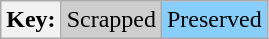<table class="wikitable">
<tr>
<th>Key:</th>
<td bgcolor=#cecece>Scrapped</td>
<td bgcolor=#87cefa>Preserved</td>
</tr>
</table>
